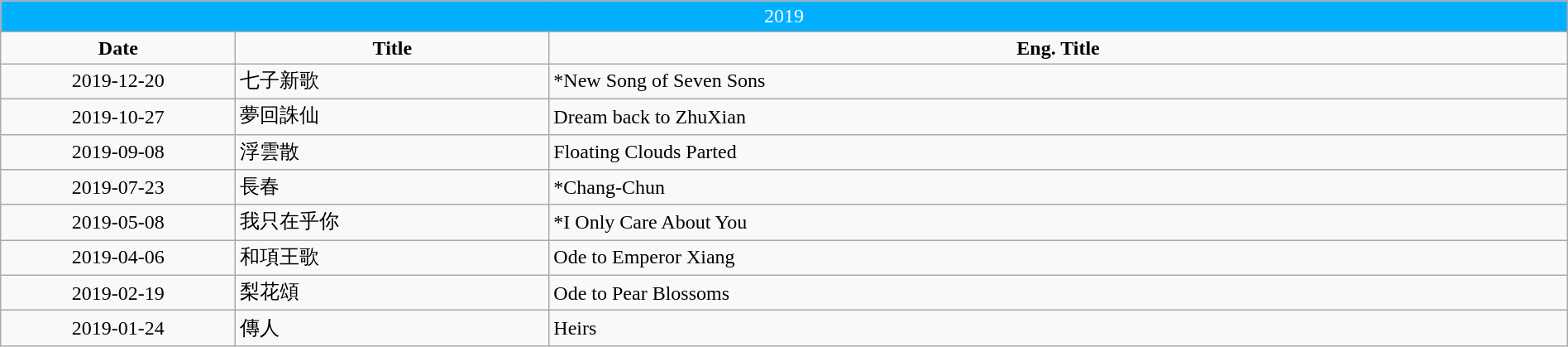<table class="wikitable mw-collapsible mw-collapsed" width="100%" style="text-align:left">
<tr style="background:#00B0FF; color:white ">
<td colspan="3" align="center">2019</td>
</tr>
<tr>
<td width="15%" align="center"><strong>Date</strong></td>
<td width="20%" align="center"><strong>Title</strong></td>
<td align="center"><strong>Eng. Title</strong></td>
</tr>
<tr>
<td align="center">2019-12-20</td>
<td>七子新歌</td>
<td>*New Song of Seven Sons</td>
</tr>
<tr>
<td align="center">2019-10-27</td>
<td>夢回誅仙</td>
<td>Dream back to ZhuXian</td>
</tr>
<tr>
<td align="center">2019-09-08</td>
<td>浮雲散</td>
<td>Floating Clouds Parted</td>
</tr>
<tr>
<td align="center">2019-07-23</td>
<td>長春</td>
<td>*Chang-Chun</td>
</tr>
<tr>
<td align="center">2019-05-08</td>
<td>我只在乎你</td>
<td>*I Only Care About You</td>
</tr>
<tr>
<td align="center">2019-04-06</td>
<td>和項王歌</td>
<td>Ode to Emperor Xiang</td>
</tr>
<tr>
<td align="center">2019-02-19</td>
<td>梨花頌</td>
<td>Ode to Pear Blossoms</td>
</tr>
<tr>
<td align="center">2019-01-24</td>
<td>傳人</td>
<td>Heirs</td>
</tr>
</table>
